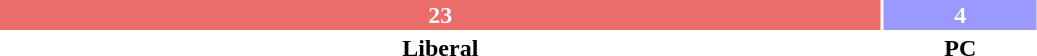<table style="width:55%; text-align:center;">
<tr style="color:white;">
<td style="background:#EA6D6A; width:85.19%;"><strong>23</strong></td>
<td style="background:#9999FF; width:14.81%;"><strong>4</strong></td>
</tr>
<tr>
<td><span><strong>Liberal</strong></span></td>
<td><span><strong>PC</strong></span></td>
</tr>
</table>
